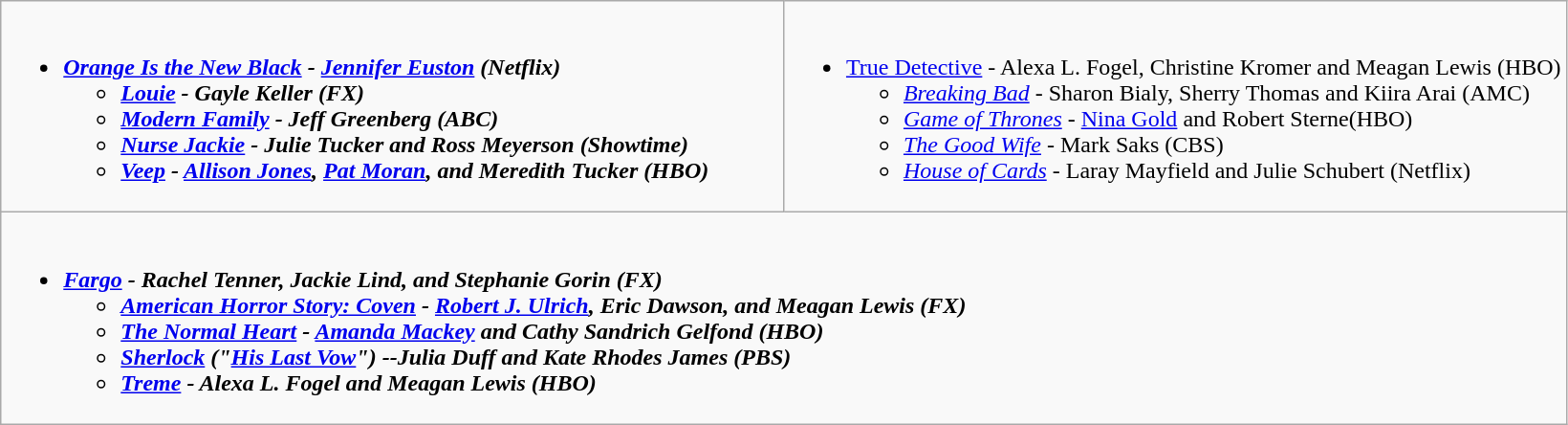<table class="wikitable">
<tr>
<td style="vertical-align:top;" width="50%"><br><ul><li><strong><em><a href='#'>Orange Is the New Black</a><em> - <a href='#'>Jennifer Euston</a> (Netflix)<strong><ul><li></em><a href='#'>Louie</a><em> -  Gayle Keller (FX)</li><li></em><a href='#'>Modern Family</a><em> - Jeff Greenberg (ABC)</li><li></em><a href='#'>Nurse Jackie</a><em> - Julie Tucker and Ross Meyerson (Showtime)</li><li></em><a href='#'>Veep</a><em> -  <a href='#'>Allison Jones</a>, <a href='#'>Pat Moran</a>, and Meredith Tucker (HBO)</li></ul></li></ul></td>
<td style="vertical-align:top;" width="50%"><br><ul><li></em></strong><a href='#'>True Detective</a></em> - Alexa L. Fogel, Christine Kromer and Meagan Lewis (HBO)</strong><ul><li><em><a href='#'>Breaking Bad</a></em> - Sharon Bialy, Sherry Thomas and Kiira Arai (AMC)</li><li><em><a href='#'>Game of Thrones</a></em> - <a href='#'>Nina Gold</a> and Robert Sterne(HBO)</li><li><em><a href='#'>The Good Wife</a></em> -  Mark Saks (CBS)</li><li><em><a href='#'>House of Cards</a></em> - Laray Mayfield and Julie Schubert (Netflix)</li></ul></li></ul></td>
</tr>
<tr>
<td style="vertical-align:top;" width="50%" colspan="2"><br><ul><li><strong><em><a href='#'>Fargo</a><em> - Rachel Tenner, Jackie Lind, and Stephanie Gorin (FX)<strong><ul><li></em><a href='#'>American Horror Story: Coven</a><em> - <a href='#'>Robert J. Ulrich</a>, Eric Dawson, and Meagan Lewis (FX)</li><li></em><a href='#'>The Normal Heart</a><em> - <a href='#'>Amanda Mackey</a> and Cathy Sandrich Gelfond (HBO)</li><li></em><a href='#'>Sherlock</a><em> ("<a href='#'>His Last Vow</a>") --Julia Duff and Kate Rhodes James (PBS)</li><li></em><a href='#'>Treme</a><em> - Alexa L. Fogel and Meagan Lewis (HBO)</li></ul></li></ul></td>
</tr>
</table>
